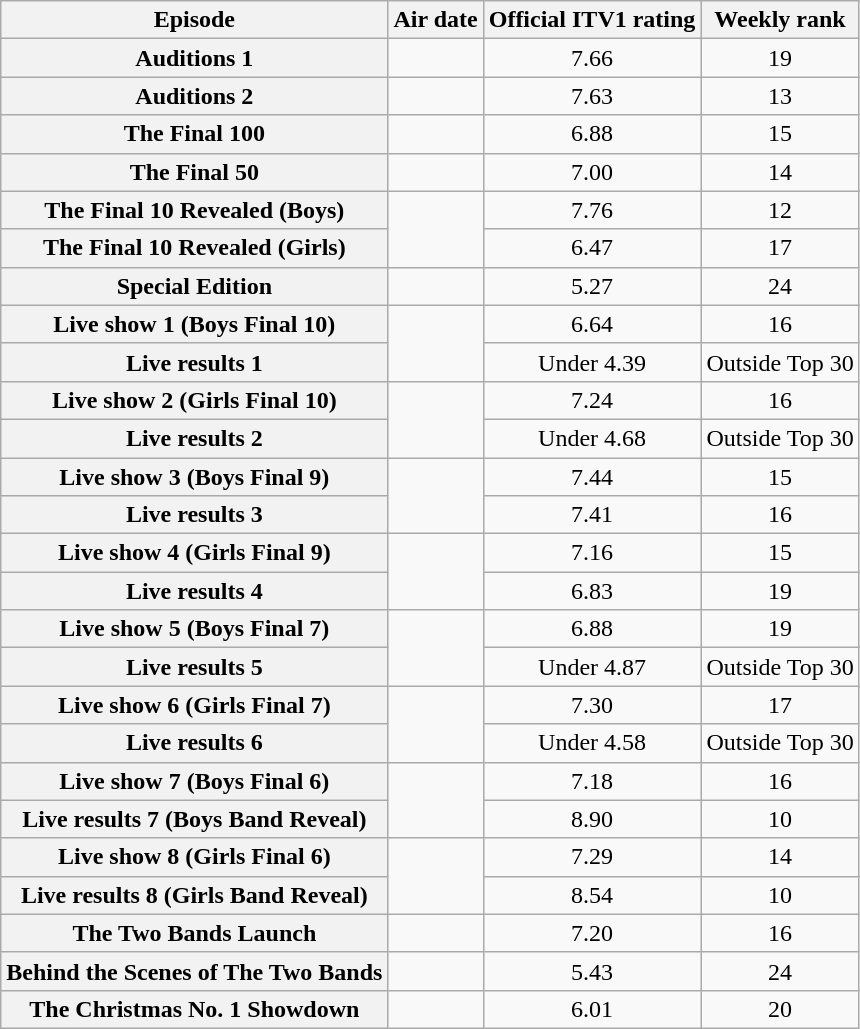<table class="wikitable sortable" style="text-align:center">
<tr>
<th scope="col">Episode</th>
<th scope="col">Air date</th>
<th scope="col">Official ITV1 rating</th>
<th scope="col">Weekly rank</th>
</tr>
<tr>
<th scope="row">Auditions 1</th>
<td></td>
<td>7.66</td>
<td>19</td>
</tr>
<tr>
<th scope="row">Auditions 2</th>
<td></td>
<td>7.63</td>
<td>13</td>
</tr>
<tr>
<th scope="row">The Final 100</th>
<td></td>
<td>6.88</td>
<td>15</td>
</tr>
<tr>
<th scope="row">The Final 50</th>
<td></td>
<td>7.00</td>
<td>14</td>
</tr>
<tr>
<th scope="row">The Final 10 Revealed (Boys)</th>
<td rowspan="2"></td>
<td>7.76</td>
<td>12</td>
</tr>
<tr>
<th scope="row">The Final 10 Revealed (Girls)</th>
<td>6.47</td>
<td>17</td>
</tr>
<tr>
<th scope="row">Special Edition</th>
<td></td>
<td>5.27</td>
<td>24</td>
</tr>
<tr>
<th scope="row">Live show 1 (Boys Final 10)</th>
<td rowspan="2"></td>
<td>6.64</td>
<td>16</td>
</tr>
<tr>
<th scope="row">Live results 1</th>
<td>Under 4.39</td>
<td>Outside Top 30</td>
</tr>
<tr>
<th scope="row">Live show 2 (Girls Final 10)</th>
<td rowspan="2"></td>
<td>7.24</td>
<td>16</td>
</tr>
<tr>
<th scope="row">Live results 2</th>
<td>Under 4.68</td>
<td>Outside Top 30</td>
</tr>
<tr>
<th scope="row">Live show 3 (Boys Final 9)</th>
<td rowspan="2"></td>
<td>7.44</td>
<td>15</td>
</tr>
<tr>
<th scope="row">Live results 3</th>
<td>7.41</td>
<td>16</td>
</tr>
<tr>
<th scope="row">Live show 4 (Girls Final 9)</th>
<td rowspan="2"></td>
<td>7.16</td>
<td>15</td>
</tr>
<tr>
<th scope="row">Live results 4</th>
<td>6.83</td>
<td>19</td>
</tr>
<tr>
<th scope="row">Live show 5 (Boys Final 7)</th>
<td rowspan="2"></td>
<td>6.88</td>
<td>19</td>
</tr>
<tr>
<th scope="row">Live results 5</th>
<td>Under 4.87</td>
<td>Outside Top 30</td>
</tr>
<tr>
<th scope="row">Live show 6 (Girls Final 7)</th>
<td rowspan="2"></td>
<td>7.30</td>
<td>17</td>
</tr>
<tr>
<th scope="row">Live results 6</th>
<td>Under 4.58</td>
<td>Outside Top 30</td>
</tr>
<tr>
<th scope="row">Live show 7 (Boys Final 6)</th>
<td rowspan="2"></td>
<td>7.18</td>
<td>16</td>
</tr>
<tr>
<th scope="row">Live results 7 (Boys Band Reveal)</th>
<td>8.90</td>
<td>10</td>
</tr>
<tr>
<th scope="row">Live show 8 (Girls Final 6)</th>
<td rowspan="2"></td>
<td>7.29</td>
<td>14</td>
</tr>
<tr>
<th scope="row">Live results 8 (Girls Band Reveal)</th>
<td>8.54</td>
<td>10</td>
</tr>
<tr>
<th scope="row">The Two Bands Launch</th>
<td></td>
<td>7.20</td>
<td>16</td>
</tr>
<tr>
<th scope="row">Behind the Scenes of The Two Bands</th>
<td></td>
<td>5.43</td>
<td>24</td>
</tr>
<tr>
<th scope="row">The Christmas No. 1 Showdown</th>
<td></td>
<td>6.01</td>
<td>20</td>
</tr>
</table>
